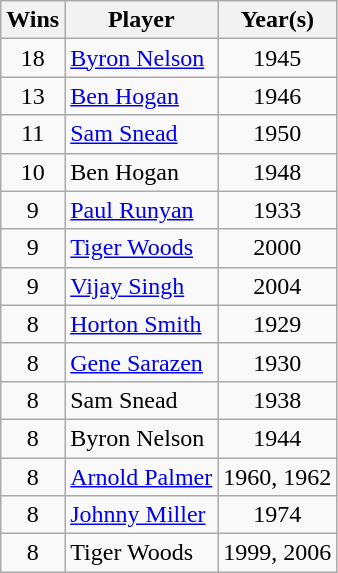<table class=wikitable>
<tr>
<th>Wins</th>
<th>Player</th>
<th>Year(s)</th>
</tr>
<tr>
<td align=center>18</td>
<td> <a href='#'>Byron Nelson</a></td>
<td align=center>1945</td>
</tr>
<tr>
<td align=center>13</td>
<td> <a href='#'>Ben Hogan</a></td>
<td align=center>1946</td>
</tr>
<tr>
<td align=center>11</td>
<td> <a href='#'>Sam Snead</a></td>
<td align=center>1950</td>
</tr>
<tr>
<td align=center>10</td>
<td> Ben Hogan</td>
<td align=center>1948</td>
</tr>
<tr>
<td align=center>9</td>
<td> <a href='#'>Paul Runyan</a></td>
<td align=center>1933</td>
</tr>
<tr>
<td align=center>9</td>
<td> <a href='#'>Tiger Woods</a></td>
<td align=center>2000</td>
</tr>
<tr>
<td align=center>9</td>
<td> <a href='#'>Vijay Singh</a></td>
<td align=center>2004</td>
</tr>
<tr>
<td align=center>8</td>
<td> <a href='#'>Horton Smith</a></td>
<td align=center>1929</td>
</tr>
<tr>
<td align=center>8</td>
<td> <a href='#'>Gene Sarazen</a></td>
<td align=center>1930</td>
</tr>
<tr>
<td align=center>8</td>
<td> Sam Snead</td>
<td align=center>1938</td>
</tr>
<tr>
<td align=center>8</td>
<td> Byron Nelson</td>
<td align=center>1944</td>
</tr>
<tr>
<td align=center>8</td>
<td> <a href='#'>Arnold Palmer</a></td>
<td align=center>1960, 1962</td>
</tr>
<tr>
<td align=center>8</td>
<td> <a href='#'>Johnny Miller</a></td>
<td align=center>1974</td>
</tr>
<tr>
<td align=center>8</td>
<td> Tiger Woods</td>
<td align=center>1999, 2006</td>
</tr>
</table>
